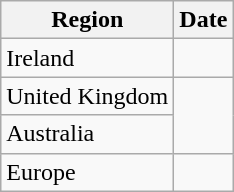<table class=wikitable>
<tr>
<th>Region</th>
<th>Date</th>
</tr>
<tr>
<td>Ireland</td>
<td></td>
</tr>
<tr>
<td>United Kingdom</td>
<td rowspan=2></td>
</tr>
<tr>
<td>Australia</td>
</tr>
<tr>
<td>Europe</td>
<td></td>
</tr>
</table>
